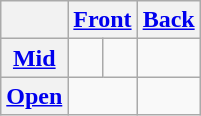<table class="wikitable" style="text-align:center">
<tr>
<th></th>
<th colspan="2"><a href='#'>Front</a></th>
<th><a href='#'>Back</a></th>
</tr>
<tr>
<th><a href='#'>Mid</a></th>
<td></td>
<td></td>
<td></td>
</tr>
<tr align="center">
<th><a href='#'>Open</a></th>
<td colspan="2"></td>
<td></td>
</tr>
</table>
